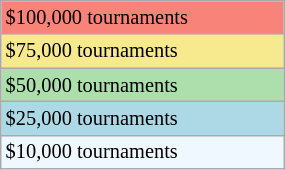<table class="wikitable" style="font-size:85%;" width=15%>
<tr style="background:#f88379;">
<td>$100,000 tournaments</td>
</tr>
<tr style="background:#f7e98e;">
<td>$75,000 tournaments</td>
</tr>
<tr style="background:#addfad;">
<td>$50,000 tournaments</td>
</tr>
<tr style="background:lightblue;">
<td>$25,000 tournaments</td>
</tr>
<tr style="background:#f0f8ff;">
<td>$10,000 tournaments</td>
</tr>
</table>
